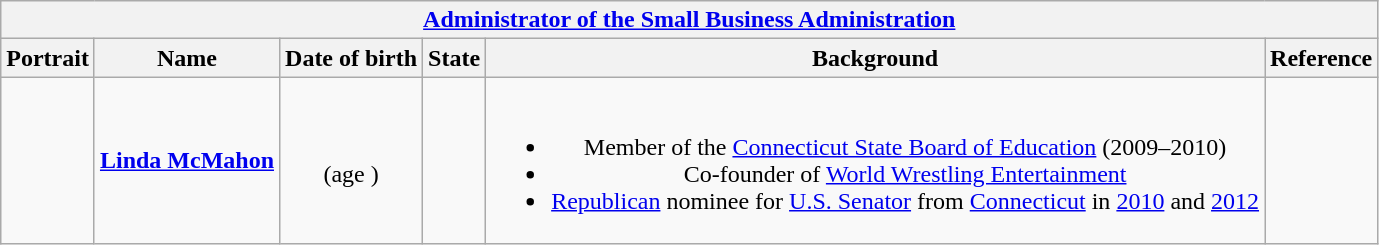<table class="wikitable collapsible" style="text-align:center;">
<tr>
<th colspan="6"><a href='#'>Administrator of the Small Business Administration</a></th>
</tr>
<tr>
<th>Portrait</th>
<th>Name</th>
<th>Date of birth</th>
<th>State</th>
<th>Background</th>
<th>Reference</th>
</tr>
<tr>
<td></td>
<td><strong><a href='#'>Linda McMahon</a></strong></td>
<td><br>(age )</td>
<td></td>
<td><br><ul><li>Member of the <a href='#'>Connecticut State Board of Education</a> (2009–2010)</li><li>Co-founder of <a href='#'>World Wrestling Entertainment</a></li><li><a href='#'>Republican</a> nominee for <a href='#'>U.S. Senator</a> from <a href='#'>Connecticut</a> in <a href='#'>2010</a> and <a href='#'>2012</a></li></ul></td>
<td></td>
</tr>
</table>
